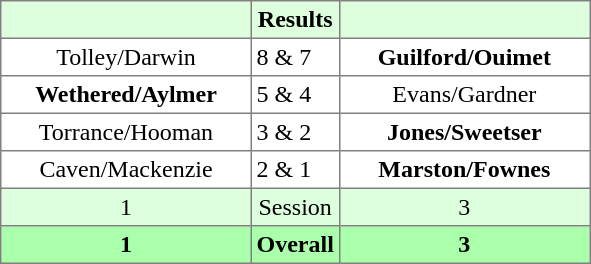<table border="1" cellpadding="3" style="border-collapse:collapse; text-align:center;">
<tr style="background:#ddffdd;">
<th width=160></th>
<th>Results</th>
<th width=160></th>
</tr>
<tr>
<td>Tolley/Darwin</td>
<td align=left> 8 & 7</td>
<td><strong>Guilford/Ouimet</strong></td>
</tr>
<tr>
<td><strong>Wethered/Aylmer</strong></td>
<td align=left> 5 & 4</td>
<td>Evans/Gardner</td>
</tr>
<tr>
<td>Torrance/Hooman</td>
<td align=left> 3 & 2</td>
<td><strong>Jones/Sweetser</strong></td>
</tr>
<tr>
<td>Caven/Mackenzie</td>
<td align=left> 2 & 1</td>
<td><strong>Marston/Fownes</strong></td>
</tr>
<tr style="background:#ddffdd;">
<td>1</td>
<td>Session</td>
<td>3</td>
</tr>
<tr style="background:#aaffaa;">
<th>1</th>
<th>Overall</th>
<th>3</th>
</tr>
</table>
